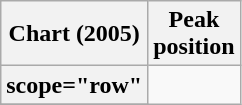<table class="wikitable sortable plainrowheaders">
<tr>
<th scope="col">Chart (2005)</th>
<th scope="col">Peak<br>position</th>
</tr>
<tr>
<th>scope="row"</th>
</tr>
<tr>
</tr>
</table>
